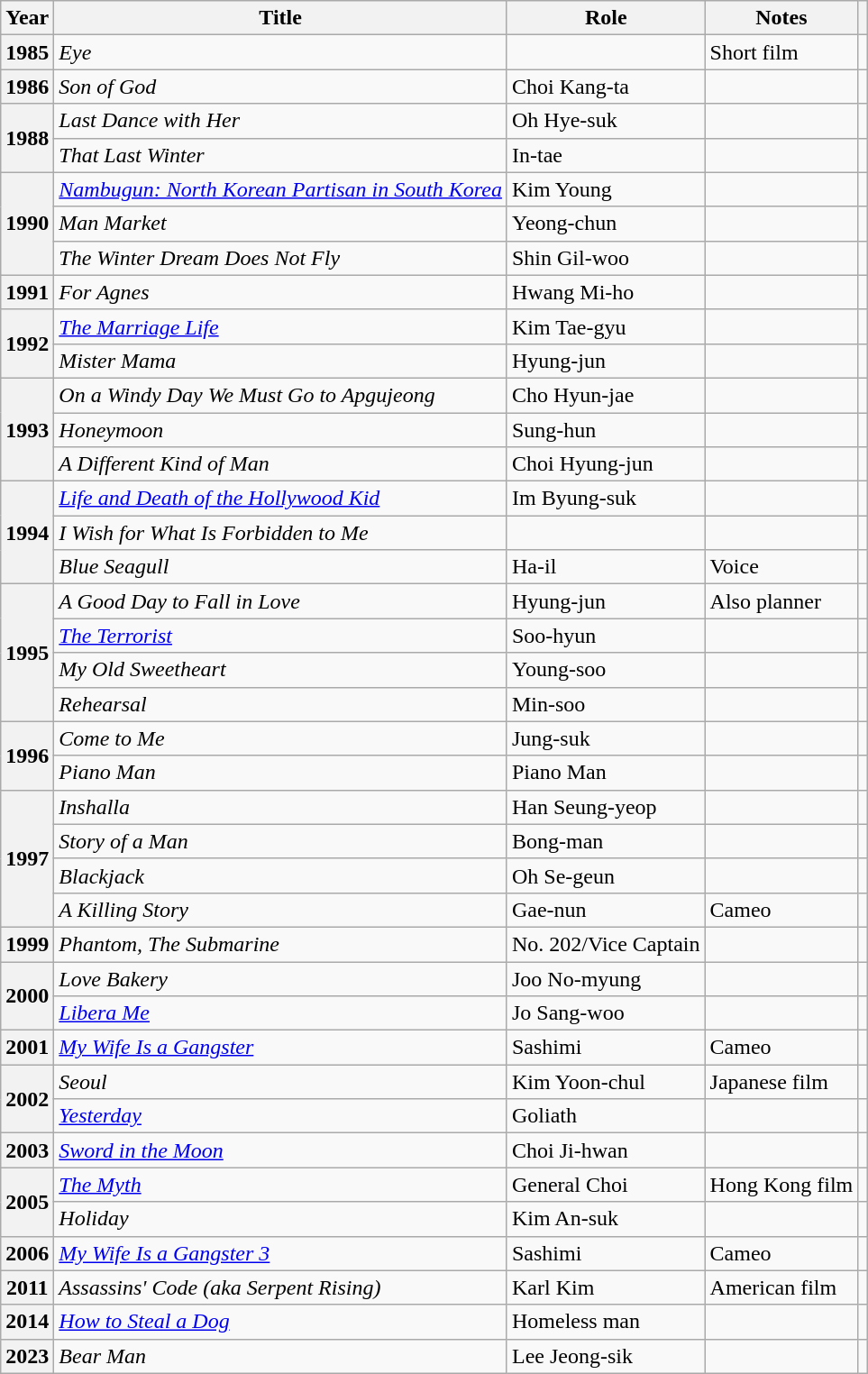<table class="wikitable sortable plainrowheaders">
<tr>
<th scope="col">Year</th>
<th scope="col">Title</th>
<th scope="col">Role</th>
<th scope="col" class="unsortable">Notes</th>
<th scope="col" class="unsortable"></th>
</tr>
<tr>
<th scope="row">1985</th>
<td><em>Eye</em></td>
<td></td>
<td>Short film</td>
<td></td>
</tr>
<tr>
<th scope="row">1986</th>
<td><em>Son of God</em></td>
<td>Choi Kang-ta</td>
<td></td>
<td></td>
</tr>
<tr>
<th scope="row" rowspan=2>1988</th>
<td><em>Last Dance with Her</em></td>
<td>Oh Hye-suk</td>
<td></td>
<td></td>
</tr>
<tr>
<td><em>That Last Winter</em></td>
<td>In-tae</td>
<td></td>
<td></td>
</tr>
<tr>
<th scope="row" rowspan=3>1990</th>
<td><em><a href='#'>Nambugun: North Korean Partisan in South Korea</a></em></td>
<td>Kim Young</td>
<td></td>
<td></td>
</tr>
<tr>
<td><em>Man Market</em></td>
<td>Yeong-chun</td>
<td></td>
<td></td>
</tr>
<tr>
<td><em>The Winter Dream Does Not Fly</em></td>
<td>Shin Gil-woo</td>
<td></td>
<td></td>
</tr>
<tr>
<th scope="row">1991</th>
<td><em>For Agnes</em></td>
<td>Hwang Mi-ho</td>
<td></td>
<td></td>
</tr>
<tr>
<th scope="row" rowspan=2>1992</th>
<td><em><a href='#'>The Marriage Life</a></em></td>
<td>Kim Tae-gyu</td>
<td></td>
<td></td>
</tr>
<tr>
<td><em>Mister Mama</em></td>
<td>Hyung-jun</td>
<td></td>
<td></td>
</tr>
<tr>
<th scope="row" rowspan=3>1993</th>
<td><em>On a Windy Day We Must Go to Apgujeong</em></td>
<td>Cho Hyun-jae</td>
<td></td>
<td></td>
</tr>
<tr>
<td><em>Honeymoon</em></td>
<td>Sung-hun</td>
<td></td>
<td></td>
</tr>
<tr>
<td><em>A Different Kind of Man</em></td>
<td>Choi Hyung-jun</td>
<td></td>
<td></td>
</tr>
<tr>
<th scope="row" rowspan=3>1994</th>
<td><em><a href='#'>Life and Death of the Hollywood Kid</a></em></td>
<td>Im Byung-suk</td>
<td></td>
<td></td>
</tr>
<tr>
<td><em>I Wish for What Is Forbidden to Me</em></td>
<td></td>
<td></td>
<td></td>
</tr>
<tr>
<td><em>Blue Seagull</em></td>
<td>Ha-il</td>
<td>Voice</td>
<td></td>
</tr>
<tr>
<th scope="row" rowspan=4>1995</th>
<td><em>A Good Day to Fall in Love</em></td>
<td>Hyung-jun</td>
<td>Also planner</td>
<td></td>
</tr>
<tr>
<td><em><a href='#'>The Terrorist</a></em></td>
<td>Soo-hyun</td>
<td></td>
<td></td>
</tr>
<tr>
<td><em>My Old Sweetheart</em></td>
<td>Young-soo</td>
<td></td>
<td></td>
</tr>
<tr>
<td><em>Rehearsal</em></td>
<td>Min-soo</td>
<td></td>
<td></td>
</tr>
<tr>
<th scope="row" rowspan=2>1996</th>
<td><em>Come to Me</em></td>
<td>Jung-suk</td>
<td></td>
<td></td>
</tr>
<tr>
<td><em>Piano Man</em></td>
<td>Piano Man</td>
<td></td>
<td></td>
</tr>
<tr>
<th scope="row" rowspan=4>1997</th>
<td><em>Inshalla</em></td>
<td>Han Seung-yeop</td>
<td></td>
<td></td>
</tr>
<tr>
<td><em>Story of a Man</em></td>
<td>Bong-man</td>
<td></td>
<td></td>
</tr>
<tr>
<td><em>Blackjack</em></td>
<td>Oh Se-geun</td>
<td></td>
<td></td>
</tr>
<tr>
<td><em>A Killing Story</em></td>
<td>Gae-nun</td>
<td>Cameo</td>
<td></td>
</tr>
<tr>
<th scope="row">1999</th>
<td><em>Phantom, The Submarine</em></td>
<td>No. 202/Vice Captain</td>
<td></td>
<td></td>
</tr>
<tr>
<th scope="row" rowspan=2>2000</th>
<td><em>Love Bakery</em></td>
<td>Joo No-myung</td>
<td></td>
<td></td>
</tr>
<tr>
<td><em><a href='#'>Libera Me</a></em></td>
<td>Jo Sang-woo</td>
<td></td>
<td></td>
</tr>
<tr>
<th scope="row">2001</th>
<td><em><a href='#'>My Wife Is a Gangster</a></em></td>
<td>Sashimi</td>
<td>Cameo</td>
<td></td>
</tr>
<tr>
<th scope="row" rowspan=2>2002</th>
<td><em>Seoul</em></td>
<td>Kim Yoon-chul</td>
<td>Japanese film</td>
<td></td>
</tr>
<tr>
<td><em><a href='#'>Yesterday</a></em></td>
<td>Goliath</td>
<td></td>
<td></td>
</tr>
<tr>
<th scope="row">2003</th>
<td><em><a href='#'>Sword in the Moon</a></em></td>
<td>Choi Ji-hwan</td>
<td></td>
<td></td>
</tr>
<tr>
<th scope="row" rowspan=2>2005</th>
<td><em><a href='#'>The Myth</a></em></td>
<td>General Choi</td>
<td>Hong Kong film</td>
<td></td>
</tr>
<tr>
<td><em>Holiday</em></td>
<td>Kim An-suk</td>
<td></td>
<td></td>
</tr>
<tr>
<th scope="row">2006</th>
<td><em><a href='#'>My Wife Is a Gangster 3</a></em></td>
<td>Sashimi</td>
<td>Cameo</td>
<td></td>
</tr>
<tr>
<th scope="row">2011</th>
<td><em>Assassins' Code (aka Serpent Rising)</em></td>
<td>Karl Kim</td>
<td>American film</td>
<td></td>
</tr>
<tr>
<th scope="row">2014</th>
<td><em><a href='#'>How to Steal a Dog</a></em></td>
<td>Homeless man</td>
<td></td>
<td></td>
</tr>
<tr>
<th scope="row">2023</th>
<td><em>Bear Man</em></td>
<td>Lee Jeong-sik</td>
<td></td>
<td style="text-align:center"></td>
</tr>
</table>
